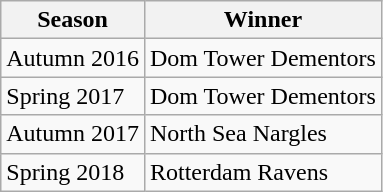<table class="wikitable">
<tr>
<th>Season</th>
<th>Winner</th>
</tr>
<tr>
<td>Autumn 2016</td>
<td>Dom Tower Dementors</td>
</tr>
<tr>
<td>Spring 2017</td>
<td>Dom Tower Dementors</td>
</tr>
<tr>
<td>Autumn 2017</td>
<td>North Sea Nargles</td>
</tr>
<tr>
<td>Spring 2018</td>
<td>Rotterdam Ravens</td>
</tr>
</table>
